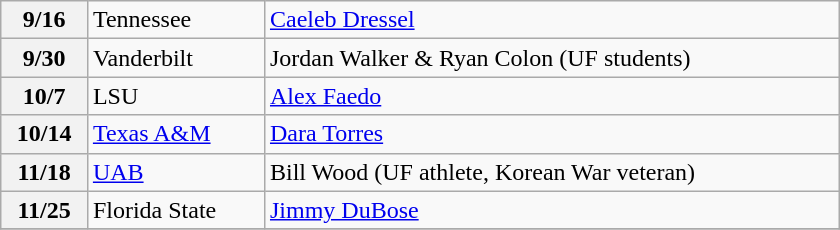<table class="wikitable" style="width:35em">
<tr>
<th>9/16</th>
<td>Tennessee</td>
<td><a href='#'>Caeleb Dressel</a></td>
</tr>
<tr>
<th>9/30</th>
<td>Vanderbilt</td>
<td>Jordan Walker & Ryan Colon (UF students)</td>
</tr>
<tr>
<th>10/7</th>
<td>LSU</td>
<td><a href='#'>Alex Faedo</a></td>
</tr>
<tr>
<th>10/14</th>
<td><a href='#'>Texas A&M</a></td>
<td><a href='#'>Dara Torres</a></td>
</tr>
<tr>
<th>11/18</th>
<td><a href='#'>UAB</a></td>
<td>Bill Wood (UF athlete, Korean War veteran)</td>
</tr>
<tr>
<th>11/25</th>
<td>Florida State</td>
<td><a href='#'>Jimmy DuBose</a></td>
</tr>
<tr>
</tr>
</table>
